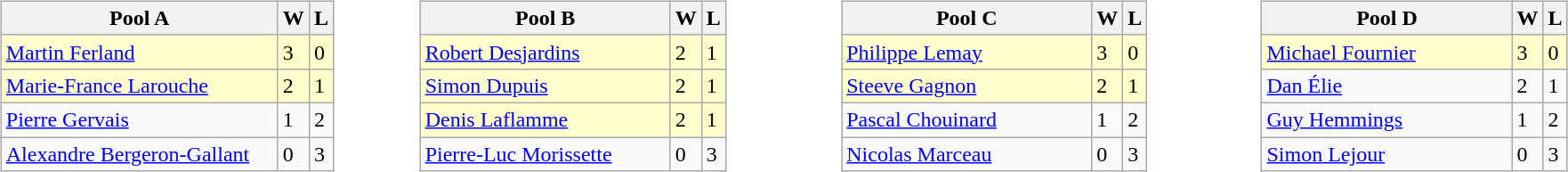<table>
<tr>
<td valign=top width=10%><br><table class=wikitable>
<tr>
<th width=200>Pool A</th>
<th>W</th>
<th>L</th>
</tr>
<tr bgcolor=#ffffcc>
<td> <a href='#'>Martin Ferland</a></td>
<td>3</td>
<td>0</td>
</tr>
<tr bgcolor=#ffffcc>
<td> <a href='#'>Marie-France Larouche</a></td>
<td>2</td>
<td>1</td>
</tr>
<tr>
<td> <a href='#'>Pierre Gervais</a></td>
<td>1</td>
<td>2</td>
</tr>
<tr>
<td> <a href='#'>Alexandre Bergeron-Gallant</a></td>
<td>0</td>
<td>3</td>
</tr>
</table>
</td>
<td valign=top width=10%><br><table class=wikitable>
<tr>
<th width=180>Pool B</th>
<th>W</th>
<th>L</th>
</tr>
<tr bgcolor=#ffffcc>
<td> <a href='#'>Robert Desjardins</a></td>
<td>2</td>
<td>1</td>
</tr>
<tr bgcolor=#ffffcc>
<td> <a href='#'>Simon Dupuis</a></td>
<td>2</td>
<td>1</td>
</tr>
<tr bgcolor=#ffffcc>
<td> <a href='#'>Denis Laflamme</a></td>
<td>2</td>
<td>1</td>
</tr>
<tr>
<td> <a href='#'>Pierre-Luc Morissette</a></td>
<td>0</td>
<td>3</td>
</tr>
</table>
</td>
<td valign=top width=10%><br><table class=wikitable>
<tr>
<th width=180>Pool C</th>
<th>W</th>
<th>L</th>
</tr>
<tr bgcolor=#ffffcc>
<td> <a href='#'>Philippe Lemay</a></td>
<td>3</td>
<td>0</td>
</tr>
<tr bgcolor=#ffffcc>
<td> <a href='#'>Steeve Gagnon</a></td>
<td>2</td>
<td>1</td>
</tr>
<tr>
<td> <a href='#'>Pascal Chouinard</a></td>
<td>1</td>
<td>2</td>
</tr>
<tr>
<td> <a href='#'>Nicolas Marceau</a></td>
<td>0</td>
<td>3</td>
</tr>
</table>
</td>
<td valign=top width=10%><br><table class=wikitable>
<tr>
<th width=180>Pool D</th>
<th>W</th>
<th>L</th>
</tr>
<tr bgcolor=#ffffcc>
<td> <a href='#'>Michael Fournier</a></td>
<td>3</td>
<td>0</td>
</tr>
<tr>
<td> <a href='#'>Dan Élie</a></td>
<td>2</td>
<td>1</td>
</tr>
<tr>
<td> <a href='#'>Guy Hemmings</a></td>
<td>1</td>
<td>2</td>
</tr>
<tr>
<td> <a href='#'>Simon Lejour</a></td>
<td>0</td>
<td>3</td>
</tr>
</table>
</td>
</tr>
</table>
